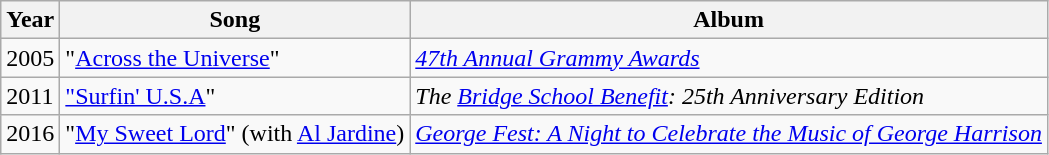<table class="wikitable">
<tr>
<th scope="col">Year</th>
<th scope="col">Song</th>
<th scope="col">Album</th>
</tr>
<tr>
<td>2005</td>
<td>"<a href='#'>Across the Universe</a>"</td>
<td><em><a href='#'>47th Annual Grammy Awards</a></em></td>
</tr>
<tr>
<td>2011</td>
<td><a href='#'>"Surfin' U.S.A</a>"</td>
<td><em>The <a href='#'>Bridge School Benefit</a>: 25th Anniversary Edition</em></td>
</tr>
<tr>
<td>2016</td>
<td>"<a href='#'>My Sweet Lord</a>" (with <a href='#'>Al Jardine</a>)</td>
<td><em><a href='#'>George Fest: A Night to Celebrate the Music of George Harrison</a></em></td>
</tr>
</table>
